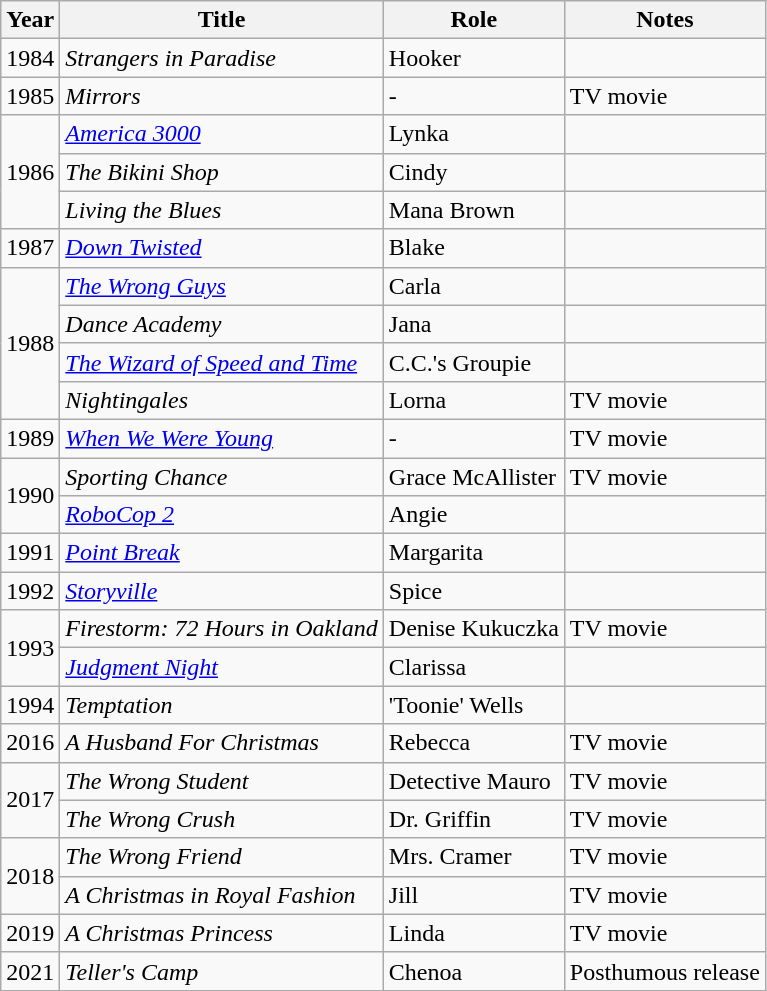<table class="wikitable sortable">
<tr>
<th>Year</th>
<th>Title</th>
<th>Role</th>
<th>Notes</th>
</tr>
<tr>
<td>1984</td>
<td><em>Strangers in Paradise</em></td>
<td>Hooker</td>
<td></td>
</tr>
<tr>
<td>1985</td>
<td><em>Mirrors</em></td>
<td>-</td>
<td>TV movie</td>
</tr>
<tr>
<td rowspan=3>1986</td>
<td><em><a href='#'>America 3000</a></em></td>
<td>Lynka</td>
<td></td>
</tr>
<tr>
<td><em>The Bikini Shop</em></td>
<td>Cindy</td>
<td></td>
</tr>
<tr>
<td><em>Living the Blues</em></td>
<td>Mana Brown</td>
<td></td>
</tr>
<tr>
<td>1987</td>
<td><em><a href='#'>Down Twisted</a></em></td>
<td>Blake</td>
<td></td>
</tr>
<tr>
<td rowspan=4>1988</td>
<td><em><a href='#'>The Wrong Guys</a></em></td>
<td>Carla</td>
<td></td>
</tr>
<tr>
<td><em>Dance Academy</em></td>
<td>Jana</td>
<td></td>
</tr>
<tr>
<td><em><a href='#'>The Wizard of Speed and Time</a></em></td>
<td>C.C.'s Groupie</td>
<td></td>
</tr>
<tr>
<td><em>Nightingales</em></td>
<td>Lorna</td>
<td>TV movie</td>
</tr>
<tr>
<td>1989</td>
<td><em><a href='#'>When We Were Young</a></em></td>
<td>-</td>
<td>TV movie</td>
</tr>
<tr>
<td rowspan=2>1990</td>
<td><em>Sporting Chance</em></td>
<td>Grace McAllister</td>
<td>TV movie</td>
</tr>
<tr>
<td><em><a href='#'>RoboCop 2</a></em></td>
<td>Angie</td>
<td></td>
</tr>
<tr>
<td>1991</td>
<td><em><a href='#'>Point Break</a></em></td>
<td>Margarita</td>
<td></td>
</tr>
<tr>
<td>1992</td>
<td><em><a href='#'>Storyville</a></em></td>
<td>Spice</td>
<td></td>
</tr>
<tr>
<td rowspan=2>1993</td>
<td><em>Firestorm: 72 Hours in Oakland</em></td>
<td>Denise Kukuczka</td>
<td>TV movie</td>
</tr>
<tr>
<td><em><a href='#'>Judgment Night</a></em></td>
<td>Clarissa</td>
<td></td>
</tr>
<tr>
<td>1994</td>
<td><em>Temptation</em></td>
<td>'Toonie' Wells</td>
<td></td>
</tr>
<tr>
<td>2016</td>
<td><em>A Husband For Christmas</em></td>
<td>Rebecca</td>
<td>TV movie</td>
</tr>
<tr>
<td rowspan=2>2017</td>
<td><em>The Wrong Student</em></td>
<td>Detective Mauro</td>
<td>TV movie</td>
</tr>
<tr>
<td><em>The Wrong Crush</em></td>
<td>Dr. Griffin</td>
<td>TV movie</td>
</tr>
<tr>
<td rowspan=2>2018</td>
<td><em>The Wrong Friend</em></td>
<td>Mrs. Cramer</td>
<td>TV movie</td>
</tr>
<tr>
<td><em>A Christmas in Royal Fashion</em></td>
<td>Jill</td>
<td>TV movie</td>
</tr>
<tr>
<td>2019</td>
<td><em>A Christmas Princess</em> </td>
<td>Linda</td>
<td>TV movie</td>
</tr>
<tr>
<td>2021</td>
<td><em>Teller's Camp</em></td>
<td>Chenoa</td>
<td>Posthumous release</td>
</tr>
</table>
